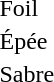<table>
<tr>
<td>Foil</td>
<td></td>
<td></td>
<td><br></td>
</tr>
<tr>
<td>Épée</td>
<td></td>
<td></td>
<td><br></td>
</tr>
<tr>
<td>Sabre</td>
<td></td>
<td></td>
<td><br></td>
</tr>
</table>
